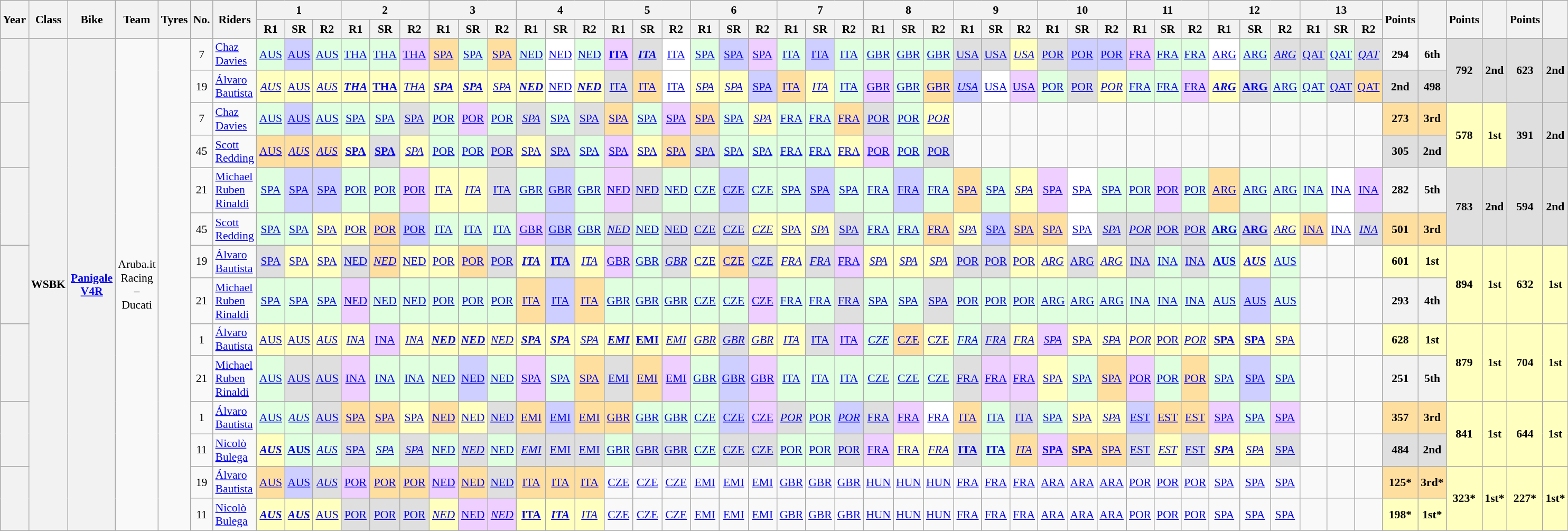<table class="wikitable" style="text-align:center; font-size:90%;">
<tr>
<th rowspan="2">Year</th>
<th rowspan="2">Class</th>
<th rowspan="2">Bike</th>
<th rowspan="2">Team</th>
<th rowspan="2">Tyres</th>
<th rowspan="2">No.</th>
<th rowspan="2">Riders</th>
<th colspan="3">1</th>
<th colspan="3">2</th>
<th colspan="3">3</th>
<th colspan="3">4</th>
<th colspan="3">5</th>
<th colspan="3">6</th>
<th colspan="3">7</th>
<th colspan="3">8</th>
<th colspan="3">9</th>
<th colspan="3">10</th>
<th colspan="3">11</th>
<th colspan="3">12</th>
<th colspan="3">13</th>
<th rowspan="2">Points</th>
<th rowspan="2"></th>
<th rowspan="2">Points</th>
<th rowspan="2"></th>
<th rowspan="2">Points</th>
<th rowspan="2"></th>
</tr>
<tr>
<th>R1</th>
<th>SR</th>
<th>R2</th>
<th>R1</th>
<th>SR</th>
<th>R2</th>
<th>R1</th>
<th>SR</th>
<th>R2</th>
<th>R1</th>
<th>SR</th>
<th>R2</th>
<th>R1</th>
<th>SR</th>
<th>R2</th>
<th>R1</th>
<th>SR</th>
<th>R2</th>
<th>R1</th>
<th>SR</th>
<th>R2</th>
<th>R1</th>
<th>SR</th>
<th>R2</th>
<th>R1</th>
<th>SR</th>
<th>R2</th>
<th>R1</th>
<th>SR</th>
<th>R2</th>
<th>R1</th>
<th>SR</th>
<th>R2</th>
<th>R1</th>
<th>SR</th>
<th>R2</th>
<th>R1</th>
<th>SR</th>
<th>R2</th>
</tr>
<tr>
<th rowspan="2"></th>
<th rowspan="14">WSBK</th>
<th rowspan="14"><a href='#'>Panigale V4R</a></th>
<td rowspan="14">Aruba.it Racing – Ducati</td>
<td rowspan="14"></td>
<td>7</td>
<td style="text-align:left;"> <a href='#'>Chaz Davies</a></td>
<td style="background:#DFFFDF;"><a href='#'>AUS</a><br></td>
<td style="background:#CFCFFF;"><a href='#'>AUS</a><br></td>
<td style="background:#DFFFDF;"><a href='#'>AUS</a><br></td>
<td style="background:#DFFFDF;"><a href='#'>THA</a><br></td>
<td style="background:#DFFFDF;"><a href='#'>THA</a><br></td>
<td style="background:#EFCFFF;"><a href='#'>THA</a><br></td>
<td style="background:#FFDF9F;"><a href='#'>SPA</a><br></td>
<td style="background:#DFFFDF;"><a href='#'>SPA</a><br></td>
<td style="background:#FFDF9F;"><a href='#'>SPA</a><br></td>
<td style="background:#DFFFDF;"><a href='#'>NED</a><br></td>
<td style="background:#FFFFFF;"><a href='#'>NED</a><br></td>
<td style="background:#DFFFDF;"><a href='#'>NED</a><br></td>
<td style="background:#efcfff;"><strong><a href='#'>ITA</a></strong><br></td>
<td style="background:#DFDFDF;"><strong><em><a href='#'>ITA</a></em></strong><br></td>
<td style="background:#FFFFFF;"><a href='#'>ITA</a><br></td>
<td style="background:#DFFFDF;"><a href='#'>SPA</a><br></td>
<td style="background:#CFCFFF;"><a href='#'>SPA</a><br></td>
<td style="background:#efcfff;"><a href='#'>SPA</a><br></td>
<td style="background:#DFFFDF;"><a href='#'>ITA</a><br></td>
<td style="background:#CFCFFF;"><a href='#'>ITA</a><br></td>
<td style="background:#DFFFDF;"><a href='#'>ITA</a><br></td>
<td style="background:#DFFFDF;"><a href='#'>GBR</a><br></td>
<td style="background:#DFFFDF;"><a href='#'>GBR</a><br></td>
<td style="background:#DFFFDF;"><a href='#'>GBR</a><br></td>
<td style="background:#DFDFDF;"><a href='#'>USA</a><br></td>
<td style="background:#DFDFDF;"><a href='#'>USA</a><br></td>
<td style="background:#FFFFBF;"><em><a href='#'>USA</a></em><br></td>
<td style="background:#DFDFDF;"><a href='#'>POR</a><br></td>
<td style="background:#CFCFFF;"><a href='#'>POR</a><br></td>
<td style="background:#CFCFFF;"><a href='#'>POR</a><br></td>
<td style="background:#EFCFFF;"><a href='#'>FRA</a><br></td>
<td style="background:#DFFFDF;"><a href='#'>FRA</a><br></td>
<td style="background:#DFFFDF;"><a href='#'>FRA</a><br></td>
<td style="background:#FFFFFF;"><a href='#'>ARG</a><br></td>
<td style="background:#DFFFDF;"><a href='#'>ARG</a><br></td>
<td style="background:#DFDFDF;"><em><a href='#'>ARG</a></em><br></td>
<td style="background:#DFDFDF;"><a href='#'>QAT</a><br></td>
<td style="background:#DFFFDF;"><a href='#'>QAT</a><br></td>
<td style="background:#DFDFDF;"><em><a href='#'>QAT</a></em><br></td>
<th>294</th>
<th>6th</th>
<th rowspan="2" style="background:#DFDFDF;">792</th>
<th rowspan="2" style="background:#DFDFDF;">2nd</th>
<th rowspan="2" style="background:#DFDFDF;">623</th>
<th rowspan="2" style="background:#DFDFDF;">2nd</th>
</tr>
<tr>
<td>19</td>
<td style="text-align:left;"> <a href='#'>Álvaro Bautista</a></td>
<td style="background:#FFFFBF;"><em><a href='#'>AUS</a></em><br></td>
<td style="background:#FFFFBF;"><a href='#'>AUS</a><br></td>
<td style="background:#FFFFBF;"><em><a href='#'>AUS</a></em><br></td>
<td style="background:#FFFFBF;"><strong><em><a href='#'>THA</a></em></strong><br></td>
<td style="background:#FFFFBF;"><strong><a href='#'>THA</a></strong><br></td>
<td style="background:#FFFFBF;"><em><a href='#'>THA</a></em><br></td>
<td style="background:#FFFFBF;"><strong><em><a href='#'>SPA</a></em></strong><br></td>
<td style="background:#FFFFBF;"><strong><em><a href='#'>SPA</a></em></strong><br></td>
<td style="background:#FFFFBF;"><em><a href='#'>SPA</a></em><br></td>
<td style="background:#FFFFBF;"><strong><em><a href='#'>NED</a></em></strong><br></td>
<td style="background:#ffffff;"><a href='#'>NED</a><br></td>
<td style="background:#FFFFBF;"><strong><em><a href='#'>NED</a></em></strong><br></td>
<td style="background:#DFDFDF;"><a href='#'>ITA</a><br></td>
<td style="background:#FFDF9F;"><a href='#'>ITA</a><br></td>
<td style="background:#FFFFFF;"><a href='#'>ITA</a><br></td>
<td style="background:#FFFFBF;"><em><a href='#'>SPA</a></em><br></td>
<td style="background:#FFFFBF;"><em><a href='#'>SPA</a></em><br></td>
<td style="background:#CFCFFF;"><a href='#'>SPA</a><br></td>
<td style="background:#FFDF9F;"><a href='#'>ITA</a><br></td>
<td style="background:#FFFFBF;"><em><a href='#'>ITA</a></em><br></td>
<td style="background:#DFFFDF;"><a href='#'>ITA</a><br></td>
<td style="background:#EFCFFF;"><a href='#'>GBR</a><br></td>
<td style="background:#DFFFDF;"><a href='#'>GBR</a><br></td>
<td style="background:#FFDF9F;"><a href='#'>GBR</a><br></td>
<td style="background:#CFCFFF;"><em><a href='#'>USA</a></em><br></td>
<td style="background:#FFFFFF;"><a href='#'>USA</a><br></td>
<td style="background:#EFCFFF;"><a href='#'>USA</a><br></td>
<td style="background:#DFFFDF;"><a href='#'>POR</a><br></td>
<td style="background:#DFDFDF;"><a href='#'>POR</a><br></td>
<td style="background:#FFFFBF;"><em><a href='#'>POR</a></em><br></td>
<td style="background:#DFFFDF;"><a href='#'>FRA</a><br></td>
<td style="background:#DFFFDF;"><a href='#'>FRA</a><br></td>
<td style="background:#EFCFFF;"><a href='#'>FRA</a><br></td>
<td style="background:#FFFFBF;"><strong><em><a href='#'>ARG</a></em></strong><br></td>
<td style="background:#DFDFDF;"><strong><a href='#'>ARG</a></strong><br></td>
<td style="background:#DFFFDF;"><a href='#'>ARG</a><br></td>
<td style="background:#DFFFDF;"><a href='#'>QAT</a><br></td>
<td style="background:#DFDFDF;"><a href='#'>QAT</a><br></td>
<td style="background:#FFDF9F;"><a href='#'>QAT</a><br></td>
<th style="background:#DFDFDF;">2nd</th>
<th style="background:#DFDFDF;">498</th>
</tr>
<tr>
<th rowspan="2"></th>
<td>7</td>
<td style="text-align:left;"> <a href='#'>Chaz Davies</a></td>
<td style="background:#DFFFDF;"><a href='#'>AUS</a><br></td>
<td style="background:#CFCFFF;"><a href='#'>AUS</a><br></td>
<td style="background:#DFFFDF;"><a href='#'>AUS</a><br></td>
<td style="background:#DFFFDF;"><a href='#'>SPA</a><br></td>
<td style="background:#DFFFDF;"><a href='#'>SPA</a><br></td>
<td style="background:#DFDFDF;"><a href='#'>SPA</a><br></td>
<td style="background:#DFFFDF;"><a href='#'>POR</a><br></td>
<td style="background:#EFCFFF;"><a href='#'>POR</a><br></td>
<td style="background:#DFFFDF;"><a href='#'>POR</a><br></td>
<td style="background:#DFDFDF;"><em><a href='#'>SPA</a></em><br></td>
<td style="background:#DFFFDF;"><a href='#'>SPA</a><br></td>
<td style="background:#DFDFDF;"><a href='#'>SPA</a><br></td>
<td style="background:#FFDF9F;"><a href='#'>SPA</a><br></td>
<td style="background:#DFFFDF;"><a href='#'>SPA</a><br></td>
<td style="background:#EFCFFF;"><a href='#'>SPA</a><br></td>
<td style="background:#FFDF9F;"><a href='#'>SPA</a><br></td>
<td style="background:#DFFFDF;"><a href='#'>SPA</a><br></td>
<td style="background:#ffffbf;"><em><a href='#'>SPA</a></em><br></td>
<td style="background:#DFFFDF;"><a href='#'>FRA</a><br></td>
<td style="background:#DFFFDF;"><a href='#'>FRA</a><br></td>
<td style="background:#FFDF9F;"><a href='#'>FRA</a><br></td>
<td style="background:#DFDFDF;"><a href='#'>POR</a><br></td>
<td style="background:#DFFFDF;"><a href='#'>POR</a><br></td>
<td style="background:#FFFFBF;"><em><a href='#'>POR</a></em><br></td>
<td></td>
<td></td>
<td></td>
<td></td>
<td></td>
<td></td>
<td></td>
<td></td>
<td></td>
<td></td>
<td></td>
<td></td>
<td></td>
<td></td>
<td></td>
<th style="background:#FFDF9F;">273</th>
<th style="background:#FFDF9F;">3rd</th>
<th rowspan="2" style="background:#FFFFBF;">578</th>
<th rowspan="2" style="background:#FFFFBF;">1st</th>
<th rowspan="2" style="background:#DFDFDF;">391</th>
<th rowspan="2" style="background:#DFDFDF;">2nd</th>
</tr>
<tr>
<td>45</td>
<td style="text-align:left;"> <a href='#'>Scott Redding</a></td>
<td style="background:#FFDF9F;"><a href='#'>AUS</a><br></td>
<td style="background:#FFDF9F;"><em><a href='#'>AUS</a></em><br></td>
<td style="background:#FFDF9F;"><em><a href='#'>AUS</a></em><br></td>
<td style="background:#FFFFBF;"><strong><a href='#'>SPA</a></strong><br></td>
<td style="background:#DFDFDF;"><strong><a href='#'>SPA</a></strong><br></td>
<td style="background:#FFFFBF;"><em><a href='#'>SPA</a></em><br></td>
<td style="background:#DFFFDF;"><a href='#'>POR</a><br></td>
<td style="background:#DFFFDF;"><a href='#'>POR</a><br></td>
<td style="background:#DFDFDF;"><a href='#'>POR</a><br></td>
<td style="background:#FFFFBF;"><a href='#'>SPA</a><br></td>
<td style="background:#DFDFDF;"><a href='#'>SPA</a><br></td>
<td style="background:#DFFFDF;"><a href='#'>SPA</a><br></td>
<td style="background:#EFCFFF;"><a href='#'>SPA</a><br></td>
<td style="background:#FFFFBF;"><a href='#'>SPA</a><br></td>
<td style="background:#FFDF9F;"><a href='#'>SPA</a><br></td>
<td style="background:#DFDFDF;"><a href='#'>SPA</a><br></td>
<td style="background:#DFFFDF;"><a href='#'>SPA</a><br></td>
<td style="background:#DFFFDF;"><a href='#'>SPA</a><br></td>
<td style="background:#DFFFDF;"><a href='#'>FRA</a><br></td>
<td style="background:#DFFFDF;"><a href='#'>FRA</a><br></td>
<td style="background:#FFFFBF;"><a href='#'>FRA</a><br></td>
<td style="background:#EFCFFF;"><a href='#'>POR</a><br></td>
<td style="background:#DFFFDF;"><a href='#'>POR</a><br></td>
<td style="background:#DFDFDF;"><a href='#'>POR</a><br></td>
<td></td>
<td></td>
<td></td>
<td></td>
<td></td>
<td></td>
<td></td>
<td></td>
<td></td>
<td></td>
<td></td>
<td></td>
<td></td>
<td></td>
<td></td>
<th style="background:#DFDFDF;">305</th>
<th style="background:#DFDFDF;">2nd</th>
</tr>
<tr>
<th rowspan="2"></th>
<td>21</td>
<td style="text-align:left;"> <a href='#'>Michael Ruben Rinaldi</a></td>
<td style="background:#DFFFDF;"><a href='#'>SPA</a><br></td>
<td style="background:#CFCFFF;"><a href='#'>SPA</a><br></td>
<td style="background:#CFCFFF;"><a href='#'>SPA</a><br></td>
<td style="background:#DFFFDF;"><a href='#'>POR</a><br></td>
<td style="background:#DFFFDF;"><a href='#'>POR</a><br></td>
<td style="background:#EFCFFF;"><a href='#'>POR</a><br></td>
<td style="background:#FFFFBF;"><a href='#'>ITA</a><br></td>
<td style="background:#FFFFBF;"><em><a href='#'>ITA</a></em><br></td>
<td style="background:#DFDFDF;"><a href='#'>ITA</a><br></td>
<td style="background:#DFFFDF;"><a href='#'>GBR</a><br></td>
<td style="background:#CFCFFF;"><a href='#'>GBR</a><br></td>
<td style="background:#DFFFDF;"><a href='#'>GBR</a><br></td>
<td style="background:#EFCFFF;"><a href='#'>NED</a><br></td>
<td style="background:#DFDFDF;"><a href='#'>NED</a><br></td>
<td style="background:#DFFFDF;"><a href='#'>NED</a><br></td>
<td style="background:#DFFFDF;"><a href='#'>CZE</a><br></td>
<td style="background:#CFCFFF;"><a href='#'>CZE</a><br></td>
<td style="background:#DFFFDF;"><a href='#'>CZE</a><br></td>
<td style="background:#DFFFDF;"><a href='#'>SPA</a><br></td>
<td style="background:#CFCFFF;"><a href='#'>SPA</a><br></td>
<td style="background:#DFFFDF;"><a href='#'>SPA</a><br></td>
<td style="background:#DFFFDF;"><a href='#'>FRA</a><br></td>
<td style="background:#CFCFFF;"><a href='#'>FRA</a><br></td>
<td style="background:#DFFFDF;"><a href='#'>FRA</a><br></td>
<td style="background:#FFDF9F;"><a href='#'>SPA</a><br></td>
<td style="background:#DFFFDF;"><a href='#'>SPA</a><br></td>
<td style="background:#FFFFBF;"><em><a href='#'>SPA</a></em><br></td>
<td style="background:#EFCFFF;"><a href='#'>SPA</a><br></td>
<td style="background:#FFFFFF;"><a href='#'>SPA</a><br></td>
<td style="background:#DFFFDF;"><a href='#'>SPA</a><br></td>
<td style="background:#DFFFDF;"><a href='#'>POR</a><br></td>
<td style="background:#EFCFFF;"><a href='#'>POR</a><br></td>
<td style="background:#DFFFDF;"><a href='#'>POR</a><br></td>
<td style="background:#FFDF9F;"><a href='#'>ARG</a><br></td>
<td style="background:#DFFFDF;"><a href='#'>ARG</a><br></td>
<td style="background:#DFFFDF;"><a href='#'>ARG</a><br></td>
<td style="background:#DFFFDF;"><a href='#'>INA</a><br></td>
<td style="background:#FFFFFF;"><a href='#'>INA</a><br></td>
<td style="background:#EFCFFF;"><a href='#'>INA</a><br></td>
<th>282</th>
<th>5th</th>
<th rowspan="2" style="background:#DFDFDF;">783</th>
<th rowspan="2" style="background:#DFDFDF;">2nd</th>
<th rowspan="2" style="background:#DFDFDF;">594</th>
<th rowspan="2" style="background:#DFDFDF;">2nd</th>
</tr>
<tr>
<td>45</td>
<td style="text-align:left;"> <a href='#'>Scott Redding</a></td>
<td style="background:#DFFFDF;"><a href='#'>SPA</a><br></td>
<td style="background:#DFFFDF;"><a href='#'>SPA</a><br></td>
<td style="background:#ffffbf;"><a href='#'>SPA</a><br></td>
<td style="background:#ffffbf;"><a href='#'>POR</a><br></td>
<td style="background:#FFDF9F;"><a href='#'>POR</a><br></td>
<td style="background:#CFCFFF;"><a href='#'>POR</a><br></td>
<td style="background:#DFFFDF;"><a href='#'>ITA</a><br></td>
<td style="background:#DFFFDF;"><a href='#'>ITA</a><br></td>
<td style="background:#DFFFDF;"><a href='#'>ITA</a><br></td>
<td style="background:#EFCFFF;"><a href='#'>GBR</a><br></td>
<td style="background:#CFCFFF;"><a href='#'>GBR</a><br></td>
<td style="background:#DFFFDF;"><a href='#'>GBR</a><br></td>
<td style="background:#DFDFDF;"><em><a href='#'>NED</a></em><br></td>
<td style="background:#DFFFDF;"><a href='#'>NED</a><br></td>
<td style="background:#DFDFDF;"><a href='#'>NED</a><br></td>
<td style="background:#DFDFDF;"><a href='#'>CZE</a><br></td>
<td style="background:#DFDFDF;"><a href='#'>CZE</a><br></td>
<td style="background:#FFFFBF;"><em><a href='#'>CZE</a></em><br></td>
<td style="background:#FFFFBF;"><a href='#'>SPA</a><br></td>
<td style="background:#FFFFBF;"><em><a href='#'>SPA</a></em><br></td>
<td style="background:#DFDFDF;"><a href='#'>SPA</a><br></td>
<td style="background:#DFFFDF;"><a href='#'>FRA</a><br></td>
<td style="background:#DFFFDF;"><a href='#'>FRA</a><br></td>
<td style="background:#FFDF9F;"><a href='#'>FRA</a><br></td>
<td style="background:#FFFFBF;"><em><a href='#'>SPA</a></em><br></td>
<td style="background:#CFCFFF;"><a href='#'>SPA</a><br></td>
<td style="background:#FFDF9F;"><a href='#'>SPA</a><br></td>
<td style="background:#FFDF9F;"><a href='#'>SPA</a><br></td>
<td style="background:#FFFFFF;"><a href='#'>SPA</a><br></td>
<td style="background:#DFDFDF;"><em><a href='#'>SPA</a></em><br></td>
<td style="background:#DFDFDF;"><em><a href='#'>POR</a></em><br></td>
<td style="background:#DFDFDF;"><a href='#'>POR</a><br></td>
<td style="background:#DFDFDF;"><a href='#'>POR</a><br></td>
<td style="background:#DFFFDF;"><strong><a href='#'>ARG</a></strong><br></td>
<td style="background:#DFDFDF;"><strong><a href='#'>ARG</a></strong><br></td>
<td style="background:#FFFFBF;"><em><a href='#'>ARG</a></em><br></td>
<td style="background:#FFDF9F;"><a href='#'>INA</a><br></td>
<td style="background:#FFFFFF;"><a href='#'>INA</a><br></td>
<td style="background:#DFDFDF;"><em><a href='#'>INA</a></em><br></td>
<th style="background:#FFDF9F;">501</th>
<th style="background:#FFDF9F;">3rd</th>
</tr>
<tr>
<th rowspan="2"></th>
<td>19</td>
<td style="text-align:left;"> <a href='#'>Álvaro Bautista</a></td>
<td style="background:#DFDFDF;"><a href='#'>SPA</a><br></td>
<td style="background:#FFFFBF;"><a href='#'>SPA</a><br></td>
<td style="background:#FFFFBF;"><a href='#'>SPA</a><br></td>
<td style="background:#DFDFDF;"><a href='#'>NED</a><br></td>
<td style="background:#FFDF9F;"><em><a href='#'>NED</a></em><br></td>
<td style="background:#FFFFBF;"><a href='#'>NED</a><br></td>
<td style="background:#FFFFBF;"><a href='#'>POR</a><br></td>
<td style="background:#FFDF9F;"><a href='#'>POR</a><br></td>
<td style="background:#DFDFDF;"><a href='#'>POR</a><br></td>
<td style="background:#FFFFBF;"><strong><em><a href='#'>ITA</a></em></strong><br></td>
<td style="background:#DFDFDF;"><strong><a href='#'>ITA</a></strong><br></td>
<td style="background:#FFFFBF;"><em><a href='#'>ITA</a></em><br></td>
<td style="background:#EFCFFF;"><a href='#'>GBR</a><br></td>
<td style="background:#DFFFDF;"><a href='#'>GBR</a><br></td>
<td style="background:#DFDFDF;"><em><a href='#'>GBR</a></em><br></td>
<td style="background:#FFFFBF;"><a href='#'>CZE</a><br></td>
<td style="background:#FFDF9F;"><a href='#'>CZE</a><br></td>
<td style="background:#DFDFDF;"><a href='#'>CZE</a><br></td>
<td style="background:#FFFFBF;"><em><a href='#'>FRA</a></em><br></td>
<td style="background:#DFDFDF;"><em><a href='#'>FRA</a></em><br></td>
<td style="background:#EFCFFF;"><a href='#'>FRA</a><br></td>
<td style="background:#FFFFBF;"><em><a href='#'>SPA</a></em><br></td>
<td style="background:#FFFFBF;"><em><a href='#'>SPA</a></em><br></td>
<td style="background:#FFFFBF;"><em><a href='#'>SPA</a></em><br></td>
<td style="background:#DFDFDF;"><a href='#'>POR</a><br></td>
<td style="background:#DFDFDF;"><a href='#'>POR</a><br></td>
<td style="background:#FFFFBF;"><a href='#'>POR</a><br></td>
<td style="background:#FFFFBF;"><em><a href='#'>ARG</a></em><br></td>
<td style="background:#DFDFDF;"><a href='#'>ARG</a><br></td>
<td style="background:#FFFFBF;"><em><a href='#'>ARG</a></em><br></td>
<td style="background:#DFDFDF;"><a href='#'>INA</a><br></td>
<td style="background:#DFFFDF;"><a href='#'>INA</a><br></td>
<td style="background:#DFDFDF;"><a href='#'>INA</a><br></td>
<td style="background:#DFFFDF;"><strong><a href='#'>AUS</a></strong><br></td>
<td style="background:#FFFFBF;"><strong><em><a href='#'>AUS</a></em></strong><br></td>
<td style="background:#dfffdf;"><a href='#'>AUS</a><br></td>
<td></td>
<td></td>
<td></td>
<th style="background:#FFFFBF;">601</th>
<th style="background:#FFFFBF;">1st</th>
<th rowspan="2" style="background:#FFFFBF;">894</th>
<th rowspan="2" style="background:#FFFFBF;">1st</th>
<th rowspan="2" style="background:#FFFFBF;">632</th>
<th rowspan="2" style="background:#FFFFBF;">1st</th>
</tr>
<tr>
<td>21</td>
<td style="text-align:left;"> <a href='#'>Michael Ruben Rinaldi</a></td>
<td style="background:#DFFFDF;"><a href='#'>SPA</a><br></td>
<td style="background:#DFFFDF;"><a href='#'>SPA</a><br></td>
<td style="background:#DFFFDF;"><a href='#'>SPA</a><br></td>
<td style="background:#EFCFFF;"><a href='#'>NED</a><br></td>
<td style="background:#DFFFDF;"><a href='#'>NED</a><br></td>
<td style="background:#DFFFDF;"><a href='#'>NED</a><br></td>
<td style="background:#DFFFDF;"><a href='#'>POR</a><br></td>
<td style="background:#DFFFDF;"><a href='#'>POR</a><br></td>
<td style="background:#DFFFDF;"><a href='#'>POR</a><br></td>
<td style="background:#FFDF9F;"><a href='#'>ITA</a><br></td>
<td style="background:#CFCFFF;"><a href='#'>ITA</a><br></td>
<td style="background:#FFDF9F;"><a href='#'>ITA</a><br></td>
<td style="background:#DFFFDF;"><a href='#'>GBR</a><br></td>
<td style="background:#DFFFDF;"><a href='#'>GBR</a><br></td>
<td style="background:#DFFFDF;"><a href='#'>GBR</a><br></td>
<td style="background:#DFFFDF;"><a href='#'>CZE</a><br></td>
<td style="background:#DFFFDF;"><a href='#'>CZE</a><br></td>
<td style="background:#EFCFFF;"><a href='#'>CZE</a><br></td>
<td style="background:#DFFFDF;"><a href='#'>FRA</a><br></td>
<td style="background:#DFFFDF;"><a href='#'>FRA</a><br></td>
<td style="background:#DFDFDF;"><a href='#'>FRA</a><br></td>
<td style="background:#DFFFDF;"><a href='#'>SPA</a><br></td>
<td style="background:#DFFFDF;"><a href='#'>SPA</a><br></td>
<td style="background:#DFDFDF;"><a href='#'>SPA</a><br></td>
<td style="background:#DFFFDF;"><a href='#'>POR</a><br></td>
<td style="background:#DFFFDF;"><a href='#'>POR</a><br></td>
<td style="background:#DFFFDF;"><a href='#'>POR</a><br></td>
<td style="background:#DFFFDF;"><a href='#'>ARG</a><br></td>
<td style="background:#DFFFDF;"><a href='#'>ARG</a><br></td>
<td style="background:#DFFFDF;"><a href='#'>ARG</a><br></td>
<td style="background:#DFFFDF;"><a href='#'>INA</a><br></td>
<td style="background:#DFFFDF;"><a href='#'>INA</a><br></td>
<td style="background:#DFFFDF;"><a href='#'>INA</a><br></td>
<td style="background:#DFFFDF;"><a href='#'>AUS</a><br></td>
<td style="background:#CFCFFF;"><a href='#'>AUS</a><br></td>
<td style="background:#DFFFDF;"><a href='#'>AUS</a><br></td>
<td></td>
<td></td>
<td></td>
<th>293</th>
<th>4th</th>
</tr>
<tr>
<th rowspan="2"></th>
<td>1</td>
<td style="text-align:left;"> <a href='#'>Álvaro Bautista</a></td>
<td style="background:#FFFFBF;"><a href='#'>AUS</a><br></td>
<td style="background:#FFFFBF;"><a href='#'>AUS</a><br></td>
<td style="background:#FFFFBF;"><em><a href='#'>AUS</a></em><br></td>
<td style="background:#FFFFBF;"><em><a href='#'>INA</a></em><br></td>
<td style="background:#EFCFFF;"><a href='#'>INA</a><br></td>
<td style="background:#FFFFBF;"><em><a href='#'>INA</a></em><br></td>
<td style="background:#FFFFBF;"><strong><em><a href='#'>NED</a></em></strong><br></td>
<td style="background:#FFFFBF;"><strong><em><a href='#'>NED</a></em></strong><br></td>
<td style="background:#FFFFBF;"><em><a href='#'>NED</a></em><br></td>
<td style="background:#FFFFBF;"><strong><em><a href='#'>SPA</a></em></strong><br></td>
<td style="background:#FFFFBF;"><strong><em><a href='#'>SPA</a></em></strong><br></td>
<td style="background:#FFFFBF;"><em><a href='#'>SPA</a></em><br></td>
<td style="background:#FFFFBF;"><strong><em><a href='#'>EMI</a></em></strong><br></td>
<td style="background:#FFFFBF;"><strong><a href='#'>EMI</a></strong><br></td>
<td style="background:#FFFFBF;"><em><a href='#'>EMI</a></em><br></td>
<td style="background:#FFFFBF;"><em><a href='#'>GBR</a></em><br></td>
<td style="background:#DFDFDF;"><em><a href='#'>GBR</a></em><br></td>
<td style="background:#FFFFBF;"><em><a href='#'>GBR</a></em><br></td>
<td style="background:#FFFFBF;"><em><a href='#'>ITA</a></em><br></td>
<td style="background:#DFDFDF;"><a href='#'>ITA</a><br></td>
<td style="background:#EFCFFF;"><a href='#'>ITA</a><br></td>
<td style="background:#DFFFDF;"><em><a href='#'>CZE</a></em><br></td>
<td style="background:#FFDF9F;"><a href='#'>CZE</a><br></td>
<td style="background:#FFFFBF;"><a href='#'>CZE</a><br></td>
<td style="background:#DFFFDF;"><em><a href='#'>FRA</a></em><br></td>
<td style="background:#DFDFDF;"><em><a href='#'>FRA</a></em><br></td>
<td style="background:#FFFFBF;"><em><a href='#'>FRA</a></em><br></td>
<td style="background:#EFCFFF;"><em><a href='#'>SPA</a></em><br></td>
<td style="background:#FFFFBF;"><a href='#'>SPA</a><br></td>
<td style="background:#FFFFBF;"><em><a href='#'>SPA</a></em><br></td>
<td style="background:#FFFFBF;"><em><a href='#'>POR</a></em><br></td>
<td style="background:#FFFFBF;"><a href='#'>POR</a><br></td>
<td style="background:#FFFFBF;"><em><a href='#'>POR</a></em><br></td>
<td style="background:#FFFFBF;"><strong><a href='#'>SPA</a></strong><br></td>
<td style="background:#FFFFBF;"><strong><a href='#'>SPA</a></strong><br></td>
<td style="background:#FFFFBF;"><a href='#'>SPA</a><br></td>
<td></td>
<td></td>
<td></td>
<th style="background:#FFFFBF;">628</th>
<th style="background:#FFFFBF;">1st</th>
<th rowspan="2" style="background:#FFFFBF;">879</th>
<th rowspan="2" style="background:#FFFFBF;">1st</th>
<th rowspan="2" style="background:#FFFFBF;">704</th>
<th rowspan="2" style="background:#FFFFBF;">1st</th>
</tr>
<tr>
<td>21</td>
<td style="text-align:left;"> <a href='#'>Michael Ruben Rinaldi</a></td>
<td style="background:#DFFFDF;"><a href='#'>AUS</a><br></td>
<td style="background:#DFDFDF;"><a href='#'>AUS</a><br></td>
<td style="background:#DFDFDF;"><a href='#'>AUS</a><br></td>
<td style="background:#EFCFFF;"><a href='#'>INA</a><br></td>
<td style="background:#DFFFDF;"><a href='#'>INA</a><br></td>
<td style="background:#DFFFDF;"><a href='#'>INA</a><br></td>
<td style="background:#DFFFDF;"><a href='#'>NED</a><br></td>
<td style="background:#CFCFFF;"><a href='#'>NED</a><br></td>
<td style="background:#DFFFDF;"><a href='#'>NED</a><br></td>
<td style="background:#EFCFFF;"><a href='#'>SPA</a><br></td>
<td style="background:#DFFFDF;"><a href='#'>SPA</a><br></td>
<td style="background:#FFDF9F;"><a href='#'>SPA</a><br></td>
<td style="background:#DFDFDF;"><a href='#'>EMI</a><br></td>
<td style="background:#FFDF9F;"><a href='#'>EMI</a><br></td>
<td style="background:#EFCFFF;"><a href='#'>EMI</a><br></td>
<td style="background:#DFFFDF;"><a href='#'>GBR</a><br></td>
<td style="background:#CFCFFF;"><a href='#'>GBR</a><br></td>
<td style="background:#EFCFFF;"><a href='#'>GBR</a><br></td>
<td style="background:#DFFFDF;"><a href='#'>ITA</a><br></td>
<td style="background:#DFFFDF;"><a href='#'>ITA</a><br></td>
<td style="background:#DFFFDF;"><a href='#'>ITA</a><br></td>
<td style="background:#DFFFDF;"><a href='#'>CZE</a><br></td>
<td style="background:#DFFFDF;"><a href='#'>CZE</a><br></td>
<td style="background:#DFFFDF;"><a href='#'>CZE</a><br></td>
<td style="background:#DFDFDF;"><a href='#'>FRA</a><br></td>
<td style="background:#EFCFFF;"><a href='#'>FRA</a><br></td>
<td style="background:#EFCFFF;"><a href='#'>FRA</a><br></td>
<td style="background:#FFFFBF;"><a href='#'>SPA</a><br></td>
<td style="background:#DFFFDF;"><a href='#'>SPA</a><br></td>
<td style="background:#FFDF9F;"><a href='#'>SPA</a><br></td>
<td style="background:#EFCFFF;"><a href='#'>POR</a><br></td>
<td style="background:#DFFFDF;"><a href='#'>POR</a><br></td>
<td style="background:#FFDF9F;"><a href='#'>POR</a><br></td>
<td style="background:#DFFFDF;"><a href='#'>SPA</a><br></td>
<td style="background:#CFCFFF;"><a href='#'>SPA</a><br></td>
<td style="background:#DFFFDF;"><a href='#'>SPA</a><br></td>
<td></td>
<td></td>
<td></td>
<th>251</th>
<th>5th</th>
</tr>
<tr>
<th rowspan="2"></th>
<td>1</td>
<td style="text-align:left;"> <a href='#'>Álvaro Bautista</a></td>
<td style="background:#DFFFDF;"><a href='#'>AUS</a><br></td>
<td style="background:#DFFFDF;"><em><a href='#'>AUS</a></em><br></td>
<td style="background:#DFDFDF;"><a href='#'>AUS</a><br></td>
<td style="background:#FFDF9F;"><a href='#'>SPA</a><br></td>
<td style="background:#FFDF9F;"><a href='#'>SPA</a><br></td>
<td style="background:#FFFFBF;"><a href='#'>SPA</a><br></td>
<td style="background:#FFDF9F;"><a href='#'>NED</a><br></td>
<td style="background:#FFFFBF;"><a href='#'>NED</a><br></td>
<td style="background:#DFDFDF;"><a href='#'>NED</a><br></td>
<td style="background:#FFDF9F;"><a href='#'>EMI</a><br></td>
<td style="background:#CFCFFF;"><a href='#'>EMI</a><br></td>
<td style="background:#FFDF9F;"><a href='#'>EMI</a><br></td>
<td style="background:#FFDF9F;"><a href='#'>GBR</a><br></td>
<td style="background:#DFFFDF;"><a href='#'>GBR</a><br></td>
<td style="background:#DFFFDF;"><a href='#'>GBR</a><br></td>
<td style="background:#DFFFDF;"><a href='#'>CZE</a><br></td>
<td style="background:#CFCFFF;"><a href='#'>CZE</a><br></td>
<td style="background:#EFCFFF;"><a href='#'>CZE</a><br></td>
<td style="background:#DFDFDF;"><em><a href='#'>POR</a></em><br></td>
<td style="background:#DFFFDF;"><a href='#'>POR</a><br></td>
<td style="background:#CFCFFF;"><em><a href='#'>POR</a></em><br></td>
<td style="background:#DFDFDF;"><a href='#'>FRA</a><br></td>
<td style="background:#EFCFFF;"><a href='#'>FRA</a><br></td>
<td style="background:#FFFFFF;"><a href='#'>FRA</a><br></td>
<td style="background:#FFDF9F;"><a href='#'>ITA</a><br></td>
<td style="background:#DFFFDF;"><a href='#'>ITA</a><br></td>
<td style="background:#DFDFDF;"><a href='#'>ITA</a><br></td>
<td style="background:#DFFFDF;"><a href='#'>SPA</a><br></td>
<td style="background:#FFFFBF;"><a href='#'>SPA</a><br></td>
<td style="background:#FFFFBF;"><em><a href='#'>SPA</a></em><br></td>
<td style="background:#CFCFFF;"><a href='#'>EST</a><br></td>
<td style="background:#FFDF9F;"><a href='#'>EST</a><br></td>
<td style="background:#FFDF9F;"><a href='#'>EST</a><br></td>
<td style="background:#EFCFFF;"><a href='#'>SPA</a><br></td>
<td style="background:#DFFFDF;"><a href='#'>SPA</a><br></td>
<td style="background:#EFCFFF;"><a href='#'>SPA</a><br></td>
<td></td>
<td></td>
<td></td>
<th style="background:#FFDF9F;">357</th>
<th style="background:#FFDF9F;">3rd</th>
<th rowspan="2" style="background:#FFFFBF;">841</th>
<th rowspan="2" style="background:#FFFFBF;">1st</th>
<th rowspan="2" style="background:#FFFFBF;">644</th>
<th rowspan="2" style="background:#FFFFBF;">1st</th>
</tr>
<tr>
<td>11</td>
<td style="text-align:left;"> <a href='#'>Nicolò Bulega</a></td>
<td style="background:#FFFFBF;"><strong><em><a href='#'>AUS</a></em></strong><br></td>
<td style="background:#DFFFDF;"><strong><a href='#'>AUS</a></strong><br></td>
<td style="background:#DFFFDF;"><em><a href='#'>AUS</a></em><br></td>
<td style="background:#DFDFDF;"><a href='#'>SPA</a><br></td>
<td style="background:#DFFFDF;"><em><a href='#'>SPA</a></em><br></td>
<td style="background:#DFDFDF;"><em><a href='#'>SPA</a></em><br></td>
<td style="background:#DFFFDF;"><a href='#'>NED</a><br></td>
<td style="background:#DFDFDF;"><em><a href='#'>NED</a></em><br></td>
<td style="background:#DFFFDF;"><a href='#'>NED</a><br></td>
<td style="background:#DFDFDF;"><em><a href='#'>EMI</a></em><br></td>
<td style="background:#DFDFDF;"><a href='#'>EMI</a><br></td>
<td style="background:#DFDFDF;"><a href='#'>EMI</a><br></td>
<td style="background:#DFFFDF;"><a href='#'>GBR</a><br></td>
<td style="background:#DFDFDF;"><a href='#'>GBR</a><br></td>
<td style="background:#DFDFDF;"><a href='#'>GBR</a><br></td>
<td style="background:#DFFFDF;"><a href='#'>CZE</a><br></td>
<td style="background:#DFDFDF;"><a href='#'>CZE</a><br></td>
<td style="background:#DFDFDF;"><a href='#'>CZE</a><br></td>
<td style="background:#DFFFDF;"><a href='#'>POR</a><br></td>
<td style="background:#DFFFDF;"><a href='#'>POR</a><br></td>
<td style="background:#DFDFDF;"><a href='#'>POR</a><br></td>
<td style="background:#EFCFFF;"><a href='#'>FRA</a><br></td>
<td style="background:#FFFFBF;"><a href='#'>FRA</a><br></td>
<td style="background:#FFFFBF;"><em><a href='#'>FRA</a></em><br></td>
<td style="background:#DFDFDF;"><strong><a href='#'>ITA</a></strong><br></td>
<td style="background:#DFFFDF;"><strong><a href='#'>ITA</a></strong><br></td>
<td style="background:#FFDF9F;"><em><a href='#'>ITA</a></em><br></td>
<td style="background:#EFCFFF;"><strong><a href='#'>SPA</a></strong><br></td>
<td style="background:#FFDF9F;"><strong><a href='#'>SPA</a></strong><br></td>
<td style="background:#FFDF9F;"><a href='#'>SPA</a><br></td>
<td style="background:#DFDFDF;"><a href='#'>EST</a><br></td>
<td style="background:#FFFFBF;"><em><a href='#'>EST</a></em><br></td>
<td style="background:#DFDFDF;"><a href='#'>EST</a><br></td>
<td style="background:#FFFFBF;"><strong><em><a href='#'>SPA</a></em></strong><br></td>
<td style="background:#FFFFBF;"><em><a href='#'>SPA</a></em><br></td>
<td style="background:#DFDFDF;"><a href='#'>SPA</a><br></td>
<td></td>
<td></td>
<td></td>
<th style="background:#DFDFDF;">484</th>
<th style="background:#DFDFDF;">2nd</th>
</tr>
<tr>
<th rowspan="2"></th>
<td>19</td>
<td style="text-align:left;"> <a href='#'>Álvaro Bautista</a></td>
<td style="background:#FFDF9F;"><a href='#'>AUS</a><br></td>
<td style="background:#CFCFFF;"><a href='#'>AUS</a><br></td>
<td style="background:#DFDFDF;"><em><a href='#'>AUS</a></em><br></td>
<td style="background:#EFCFFF;"><a href='#'>POR</a><br></td>
<td style="background:#FFDF9F;"><a href='#'>POR</a><br></td>
<td style="background:#FFDF9F;"><a href='#'>POR</a><br></td>
<td style="background:#EFCFFF;"><a href='#'>NED</a><br></td>
<td style="background:#FFDF9F;"><a href='#'>NED</a><br></td>
<td style="background:#DFDFDF;"><a href='#'>NED</a><br></td>
<td style="background:#FFDF9F;"><a href='#'>ITA</a><br></td>
<td style="background:#FFDF9F;"><a href='#'>ITA</a><br></td>
<td style="background:#FFDF9F;"><a href='#'>ITA</a><br></td>
<td style="background:#;"><a href='#'>CZE</a><br></td>
<td style="background:#;"><a href='#'>CZE</a><br></td>
<td style="background:#;"><a href='#'>CZE</a><br></td>
<td style="background:#;"><a href='#'>EMI</a><br></td>
<td style="background:#;"><a href='#'>EMI</a><br></td>
<td style="background:#;"><a href='#'>EMI</a><br></td>
<td style="background:#;"><a href='#'>GBR</a><br></td>
<td style="background:#;"><a href='#'>GBR</a><br></td>
<td style="background:#;"><a href='#'>GBR</a><br></td>
<td style="background:#;"><a href='#'>HUN</a><br></td>
<td style="background:#;"><a href='#'>HUN</a><br></td>
<td style="background:#;"><a href='#'>HUN</a><br></td>
<td style="background:#;"><a href='#'>FRA</a><br></td>
<td style="background:#;"><a href='#'>FRA</a><br></td>
<td style="background:#;"><a href='#'>FRA</a><br></td>
<td style="background:#;"><a href='#'>ARA</a><br></td>
<td style="background:#;"><a href='#'>ARA</a><br></td>
<td style="background:#;"><a href='#'>ARA</a><br></td>
<td style="background:#;"><a href='#'>POR</a><br></td>
<td style="background:#;"><a href='#'>POR</a><br></td>
<td style="background:#;"><a href='#'>POR</a><br></td>
<td style="background:#;"><a href='#'>SPA</a><br></td>
<td style="background:#;"><a href='#'>SPA</a><br></td>
<td style="background:#;"><a href='#'>SPA</a><br></td>
<td></td>
<td></td>
<td></td>
<th style="background:#FFDF9F;">125*</th>
<th style="background:#FFDF9F;">3rd*</th>
<th rowspan="2" style="background:#FFFFBF;">323*</th>
<th rowspan="2" style="background:#FFFFBF;">1st*</th>
<th rowspan="2" style="background:#FFFFBF;">227*</th>
<th rowspan="2" style="background:#FFFFBF;">1st*</th>
</tr>
<tr>
<td>11</td>
<td style="text-align:left;"> <a href='#'>Nicolò Bulega</a></td>
<td style="background:#FFFFBF;"><strong><em><a href='#'>AUS</a></em></strong><br></td>
<td style="background:#FFFFBF;"><strong><em><a href='#'>AUS</a></em></strong><br></td>
<td style="background:#FFFFBF;"><a href='#'>AUS</a><br></td>
<td style="background:#DFDFDF;"><a href='#'>POR</a><br></td>
<td style="background:#DFDFDF;"><a href='#'>POR</a><br></td>
<td style="background:#DFDFDF;"><a href='#'>POR</a><br></td>
<td style="background:#FFFFBF;"><em><a href='#'>NED</a></em><br></td>
<td style="background:#EFCFFF;"><a href='#'>NED</a><br></td>
<td style="background:#EFCFFF;"><em><a href='#'>NED</a></em><br></td>
<td style="background:#FFFFBF;"><strong><a href='#'>ITA</a></strong><br></td>
<td style="background:#FFFFBF;"><strong><em><a href='#'>ITA</a></em></strong><br></td>
<td style="background:#FFFFBF;"><em><a href='#'>ITA</a></em><br></td>
<td style="background:#;"><a href='#'>CZE</a><br></td>
<td style="background:#;"><a href='#'>CZE</a><br></td>
<td style="background:#;"><a href='#'>CZE</a><br></td>
<td style="background:#;"><a href='#'>EMI</a><br></td>
<td style="background:#;"><a href='#'>EMI</a><br></td>
<td style="background:#;"><a href='#'>EMI</a><br></td>
<td style="background:#;"><a href='#'>GBR</a><br></td>
<td style="background:#;"><a href='#'>GBR</a><br></td>
<td style="background:#;"><a href='#'>GBR</a><br></td>
<td style="background:#;"><a href='#'>HUN</a><br></td>
<td style="background:#;"><a href='#'>HUN</a><br></td>
<td style="background:#;"><a href='#'>HUN</a><br></td>
<td style="background:#;"><a href='#'>FRA</a><br></td>
<td style="background:#;"><a href='#'>FRA</a><br></td>
<td style="background:#;"><a href='#'>FRA</a><br></td>
<td style="background:#;"><a href='#'>ARA</a><br></td>
<td style="background:#;"><a href='#'>ARA</a><br></td>
<td style="background:#;"><a href='#'>ARA</a><br></td>
<td style="background:#;"><a href='#'>POR</a><br></td>
<td style="background:#;"><a href='#'>POR</a><br></td>
<td style="background:#;"><a href='#'>POR</a><br></td>
<td style="background:#;"><a href='#'>SPA</a><br></td>
<td style="background:#;"><a href='#'>SPA</a><br></td>
<td style="background:#;"><a href='#'>SPA</a><br></td>
<td></td>
<td></td>
<td></td>
<th style="background:#FFFFBF;">198*</th>
<th style="background:#FFFFBF;">1st*</th>
</tr>
</table>
